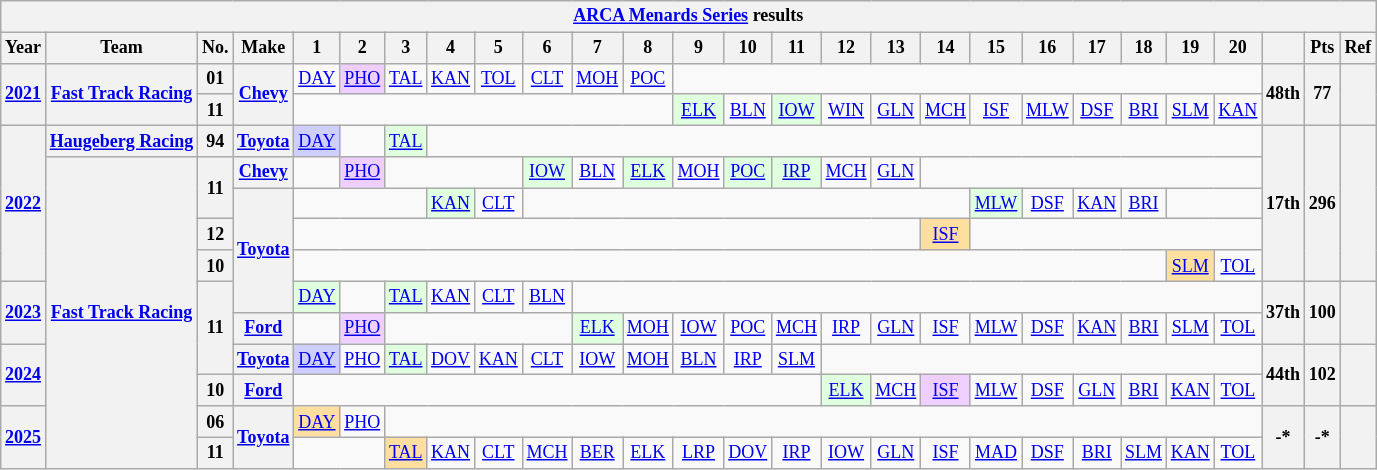<table class="wikitable" style="text-align:center; font-size:75%">
<tr>
<th colspan=27><a href='#'>ARCA Menards Series</a> results</th>
</tr>
<tr>
<th>Year</th>
<th>Team</th>
<th>No.</th>
<th>Make</th>
<th>1</th>
<th>2</th>
<th>3</th>
<th>4</th>
<th>5</th>
<th>6</th>
<th>7</th>
<th>8</th>
<th>9</th>
<th>10</th>
<th>11</th>
<th>12</th>
<th>13</th>
<th>14</th>
<th>15</th>
<th>16</th>
<th>17</th>
<th>18</th>
<th>19</th>
<th>20</th>
<th></th>
<th>Pts</th>
<th>Ref</th>
</tr>
<tr>
<th rowspan="2"><a href='#'>2021</a></th>
<th rowspan="2"><a href='#'>Fast Track Racing</a></th>
<th>01</th>
<th rowspan="2"><a href='#'>Chevy</a></th>
<td><a href='#'>DAY</a></td>
<td style="background:#EFCFFF;"><a href='#'>PHO</a><br></td>
<td><a href='#'>TAL</a></td>
<td><a href='#'>KAN</a></td>
<td><a href='#'>TOL</a></td>
<td><a href='#'>CLT</a></td>
<td><a href='#'>MOH</a></td>
<td><a href='#'>POC</a></td>
<td colspan="12"></td>
<th rowspan="2">48th</th>
<th rowspan="2">77</th>
<th rowspan="2"></th>
</tr>
<tr>
<th>11</th>
<td colspan="8"></td>
<td style="background:#DFFFDF;"><a href='#'>ELK</a><br></td>
<td><a href='#'>BLN</a></td>
<td style="background:#DFFFDF;"><a href='#'>IOW</a><br></td>
<td><a href='#'>WIN</a></td>
<td><a href='#'>GLN</a></td>
<td><a href='#'>MCH</a></td>
<td><a href='#'>ISF</a></td>
<td><a href='#'>MLW</a></td>
<td><a href='#'>DSF</a></td>
<td><a href='#'>BRI</a></td>
<td><a href='#'>SLM</a></td>
<td><a href='#'>KAN</a></td>
</tr>
<tr>
<th rowspan=5><a href='#'>2022</a></th>
<th><a href='#'>Haugeberg Racing</a></th>
<th>94</th>
<th><a href='#'>Toyota</a></th>
<td style="background:#CFCFFF;"><a href='#'>DAY</a><br></td>
<td colspan=1></td>
<td style="background:#DFFFDF;"><a href='#'>TAL</a><br></td>
<td colspan=17></td>
<th rowspan=5>17th</th>
<th rowspan=5>296</th>
<th rowspan=5></th>
</tr>
<tr>
<th rowspan=10><a href='#'>Fast Track Racing</a></th>
<th rowspan=2>11</th>
<th><a href='#'>Chevy</a></th>
<td colspan=1></td>
<td style="background:#EFCFFF;"><a href='#'>PHO</a><br></td>
<td colspan=3></td>
<td style="background:#DFFFDF;"><a href='#'>IOW</a><br></td>
<td><a href='#'>BLN</a></td>
<td style="background:#DFFFDF;"><a href='#'>ELK</a><br></td>
<td><a href='#'>MOH</a></td>
<td style="background:#DFFFDF;"><a href='#'>POC</a><br></td>
<td style="background:#DFFFDF;"><a href='#'>IRP</a><br></td>
<td><a href='#'>MCH</a></td>
<td><a href='#'>GLN</a></td>
<td colspan=7></td>
</tr>
<tr>
<th rowspan=4><a href='#'>Toyota</a></th>
<td colspan=3></td>
<td style="background:#DFFFDF;"><a href='#'>KAN</a><br></td>
<td><a href='#'>CLT</a></td>
<td colspan=9></td>
<td style="background:#DFFFDF;"><a href='#'>MLW</a><br></td>
<td><a href='#'>DSF</a></td>
<td><a href='#'>KAN</a></td>
<td><a href='#'>BRI</a></td>
<td colspan=2></td>
</tr>
<tr>
<th>12</th>
<td colspan=13></td>
<td style="background:#FFDF9F;"><a href='#'>ISF</a><br></td>
<td colspan=6></td>
</tr>
<tr>
<th>10</th>
<td colspan=18></td>
<td style="background:#FFDF9F;"><a href='#'>SLM</a><br></td>
<td><a href='#'>TOL</a></td>
</tr>
<tr>
<th rowspan=2><a href='#'>2023</a></th>
<th rowspan=3>11</th>
<td style="background:#DFFFDF;"><a href='#'>DAY</a><br></td>
<td></td>
<td style="background:#DFFFDF;"><a href='#'>TAL</a><br></td>
<td><a href='#'>KAN</a></td>
<td><a href='#'>CLT</a></td>
<td><a href='#'>BLN</a></td>
<td colspan=14></td>
<th rowspan=2>37th</th>
<th rowspan=2>100</th>
<th rowspan=2></th>
</tr>
<tr>
<th><a href='#'>Ford</a></th>
<td></td>
<td style="background:#EFCFFF;"><a href='#'>PHO</a><br></td>
<td colspan=4></td>
<td style="background:#DFFFDF;"><a href='#'>ELK</a><br></td>
<td><a href='#'>MOH</a></td>
<td><a href='#'>IOW</a></td>
<td><a href='#'>POC</a></td>
<td><a href='#'>MCH</a></td>
<td><a href='#'>IRP</a></td>
<td><a href='#'>GLN</a></td>
<td><a href='#'>ISF</a></td>
<td><a href='#'>MLW</a></td>
<td><a href='#'>DSF</a></td>
<td><a href='#'>KAN</a></td>
<td><a href='#'>BRI</a></td>
<td><a href='#'>SLM</a></td>
<td><a href='#'>TOL</a></td>
</tr>
<tr>
<th rowspan=2><a href='#'>2024</a></th>
<th><a href='#'>Toyota</a></th>
<td style="background:#CFCFFF;"><a href='#'>DAY</a><br></td>
<td><a href='#'>PHO</a></td>
<td style="background:#DFFFDF;"><a href='#'>TAL</a><br></td>
<td><a href='#'>DOV</a></td>
<td><a href='#'>KAN</a></td>
<td><a href='#'>CLT</a></td>
<td><a href='#'>IOW</a></td>
<td><a href='#'>MOH</a></td>
<td><a href='#'>BLN</a></td>
<td><a href='#'>IRP</a></td>
<td><a href='#'>SLM</a></td>
<td colspan=9></td>
<th rowspan=2>44th</th>
<th rowspan=2>102</th>
<th rowspan=2></th>
</tr>
<tr>
<th>10</th>
<th><a href='#'>Ford</a></th>
<td colspan=11></td>
<td style="background:#DFFFDF;"><a href='#'>ELK</a><br></td>
<td><a href='#'>MCH</a></td>
<td style="background:#EFCFFF;"><a href='#'>ISF</a><br></td>
<td><a href='#'>MLW</a></td>
<td><a href='#'>DSF</a></td>
<td><a href='#'>GLN</a></td>
<td><a href='#'>BRI</a></td>
<td><a href='#'>KAN</a></td>
<td><a href='#'>TOL</a></td>
</tr>
<tr>
<th rowspan=2><a href='#'>2025</a></th>
<th>06</th>
<th rowspan=2><a href='#'>Toyota</a></th>
<td style="background:#FFDF9F;"><a href='#'>DAY</a><br></td>
<td><a href='#'>PHO</a></td>
<td colspan=18></td>
<th rowspan=2>-*</th>
<th rowspan=2>-*</th>
<th rowspan=2></th>
</tr>
<tr>
<th>11</th>
<td colspan=2></td>
<td style="background:#FFDF9F;"><a href='#'>TAL</a><br></td>
<td><a href='#'>KAN</a></td>
<td><a href='#'>CLT</a></td>
<td><a href='#'>MCH</a></td>
<td><a href='#'>BER</a></td>
<td><a href='#'>ELK</a></td>
<td><a href='#'>LRP</a></td>
<td><a href='#'>DOV</a></td>
<td><a href='#'>IRP</a></td>
<td><a href='#'>IOW</a></td>
<td><a href='#'>GLN</a></td>
<td><a href='#'>ISF</a></td>
<td><a href='#'>MAD</a></td>
<td><a href='#'>DSF</a></td>
<td><a href='#'>BRI</a></td>
<td><a href='#'>SLM</a></td>
<td><a href='#'>KAN</a></td>
<td><a href='#'>TOL</a></td>
</tr>
</table>
